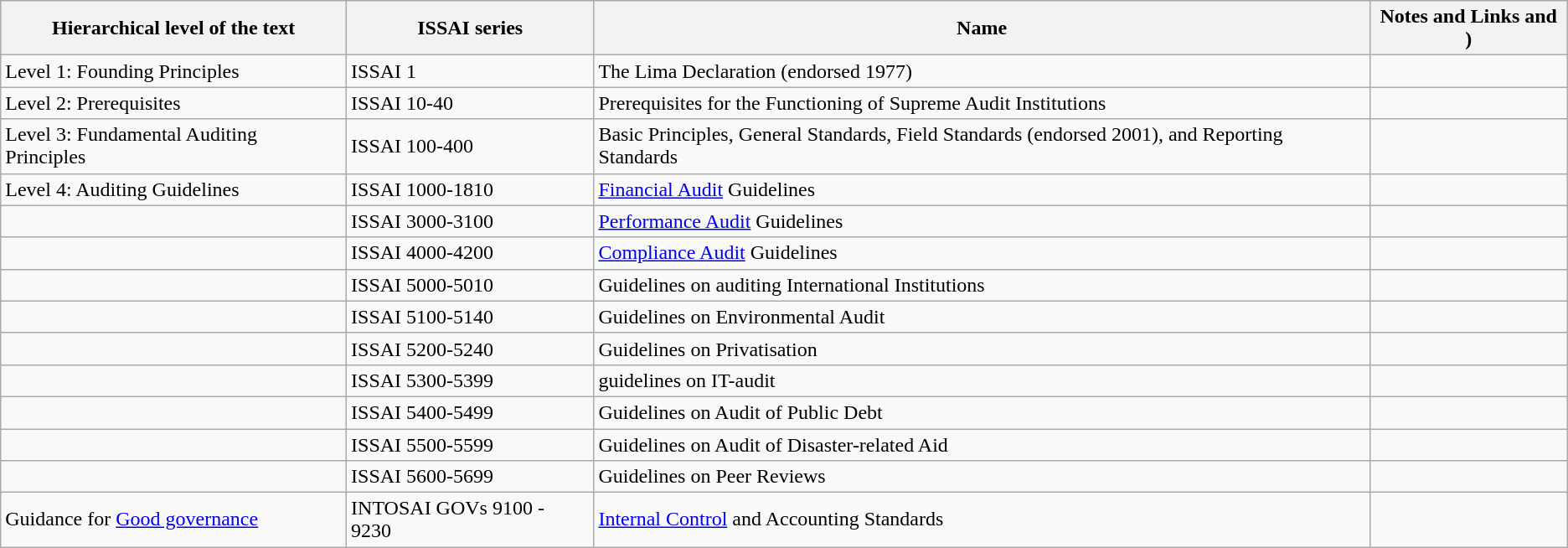<table class="wikitable">
<tr>
<th>Hierarchical level of the text</th>
<th>ISSAI series</th>
<th>Name</th>
<th>Notes and Links  and )</th>
</tr>
<tr>
<td>Level 1: Founding Principles</td>
<td>ISSAI 1</td>
<td>The Lima Declaration (endorsed 1977)</td>
<td Comprehensive ></td>
</tr>
<tr>
<td>Level 2: Prerequisites</td>
<td>ISSAI 10-40</td>
<td>Prerequisites for the Functioning of Supreme Audit Institutions</td>
<td * The 'ISSAI 30' ></td>
</tr>
<tr>
<td>Level 3: Fundamental Auditing Principles</td>
<td>ISSAI 100-400</td>
<td>Basic Principles, General Standards, Field Standards (endorsed 2001), and Reporting Standards</td>
<td></td>
</tr>
<tr>
<td>Level 4: Auditing Guidelines</td>
<td>ISSAI 1000-1810</td>
<td><a href='#'>Financial Audit</a> Guidelines</td>
<td></td>
</tr>
<tr>
<td></td>
<td>ISSAI 3000-3100</td>
<td><a href='#'>Performance Audit</a> Guidelines</td>
<td></td>
</tr>
<tr>
<td></td>
<td>ISSAI 4000-4200</td>
<td><a href='#'>Compliance Audit</a> Guidelines</td>
<td></td>
</tr>
<tr>
<td></td>
<td>ISSAI 5000-5010</td>
<td>Guidelines on auditing International Institutions</td>
<td></td>
</tr>
<tr>
<td></td>
<td>ISSAI 5100-5140</td>
<td>Guidelines on Environmental Audit</td>
<td></td>
</tr>
<tr>
<td></td>
<td>ISSAI 5200-5240</td>
<td>Guidelines on Privatisation</td>
<td></td>
</tr>
<tr>
<td></td>
<td>ISSAI 5300-5399</td>
<td>guidelines on IT-audit</td>
<td></td>
</tr>
<tr>
<td></td>
<td>ISSAI 5400-5499</td>
<td>Guidelines on Audit of Public Debt</td>
<td></td>
</tr>
<tr>
<td></td>
<td>ISSAI 5500-5599</td>
<td>Guidelines on Audit of Disaster-related Aid</td>
<td></td>
</tr>
<tr>
<td></td>
<td>ISSAI 5600-5699</td>
<td>Guidelines on Peer Reviews</td>
<td></td>
</tr>
<tr>
<td>Guidance for <a href='#'>Good governance</a></td>
<td>INTOSAI GOVs 9100 - 9230</td>
<td><a href='#'>Internal Control</a> and Accounting Standards</td>
<td></td>
</tr>
</table>
